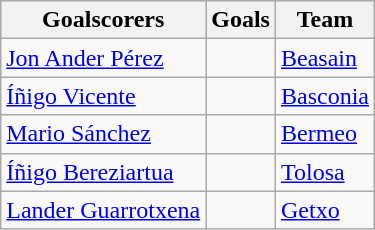<table class="wikitable sortable" class="wikitable">
<tr style="background:#ccc; text-align:center;">
<th>Goalscorers</th>
<th>Goals</th>
<th>Team</th>
</tr>
<tr>
<td> <a href='#'>Jon Ander Pérez</a></td>
<td></td>
<td><a href='#'>Beasain</a></td>
</tr>
<tr>
<td> <a href='#'>Íñigo Vicente</a></td>
<td></td>
<td><a href='#'>Basconia</a></td>
</tr>
<tr>
<td> <a href='#'>Mario Sánchez</a></td>
<td></td>
<td><a href='#'>Bermeo</a></td>
</tr>
<tr>
<td> <a href='#'>Íñigo Bereziartua</a></td>
<td></td>
<td><a href='#'>Tolosa</a></td>
</tr>
<tr>
<td> <a href='#'>Lander Guarrotxena</a></td>
<td></td>
<td><a href='#'>Getxo</a></td>
</tr>
</table>
